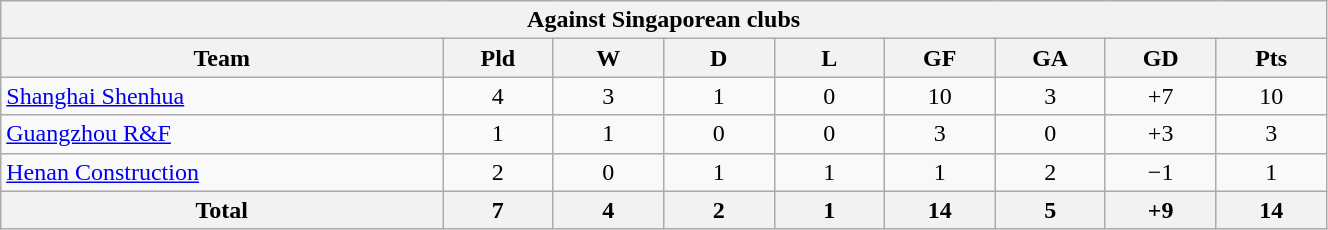<table width=70% class="wikitable" style="text-align:center">
<tr>
<th colspan=9>Against Singaporean clubs</th>
</tr>
<tr>
<th width=20%>Team</th>
<th width=5%>Pld</th>
<th width=5%>W</th>
<th width=5%>D</th>
<th width=5%>L</th>
<th width=5%>GF</th>
<th width=5%>GA</th>
<th width=5%>GD</th>
<th width=5%>Pts</th>
</tr>
<tr>
<td align=left> <a href='#'>Shanghai Shenhua</a></td>
<td>4</td>
<td>3</td>
<td>1</td>
<td>0</td>
<td>10</td>
<td>3</td>
<td>+7</td>
<td>10</td>
</tr>
<tr>
<td align=left> <a href='#'>Guangzhou R&F</a></td>
<td>1</td>
<td>1</td>
<td>0</td>
<td>0</td>
<td>3</td>
<td>0</td>
<td>+3</td>
<td>3</td>
</tr>
<tr>
<td align=left> <a href='#'>Henan Construction</a></td>
<td>2</td>
<td>0</td>
<td>1</td>
<td>1</td>
<td>1</td>
<td>2</td>
<td>−1</td>
<td>1</td>
</tr>
<tr>
<th>Total</th>
<th>7</th>
<th>4</th>
<th>2</th>
<th>1</th>
<th>14</th>
<th>5</th>
<th>+9</th>
<th>14</th>
</tr>
</table>
